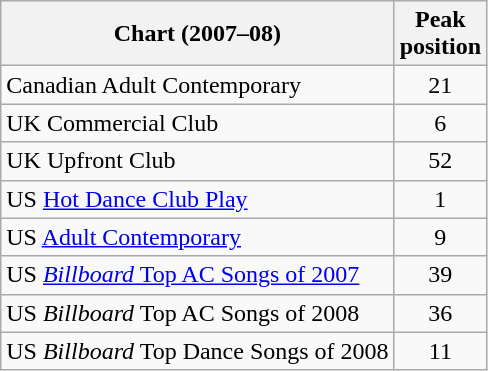<table class="wikitable sortable">
<tr>
<th>Chart (2007–08)</th>
<th>Peak<br>position</th>
</tr>
<tr>
<td>Canadian Adult Contemporary</td>
<td style="text-align:center;">21</td>
</tr>
<tr>
<td>UK Commercial Club</td>
<td style="text-align:center;">6</td>
</tr>
<tr>
<td>UK Upfront Club</td>
<td style="text-align:center;">52</td>
</tr>
<tr>
<td>US <a href='#'>Hot Dance Club Play</a></td>
<td style="text-align:center;">1</td>
</tr>
<tr>
<td>US <a href='#'>Adult Contemporary</a></td>
<td style="text-align:center;">9</td>
</tr>
<tr>
<td>US <a href='#'><em>Billboard</em> Top AC Songs of 2007</a></td>
<td style="text-align:center;">39</td>
</tr>
<tr>
<td>US <em>Billboard</em> Top AC Songs of 2008</td>
<td style="text-align:center;">36</td>
</tr>
<tr>
<td>US <em>Billboard</em> Top Dance Songs of 2008</td>
<td style="text-align:center;">11</td>
</tr>
</table>
